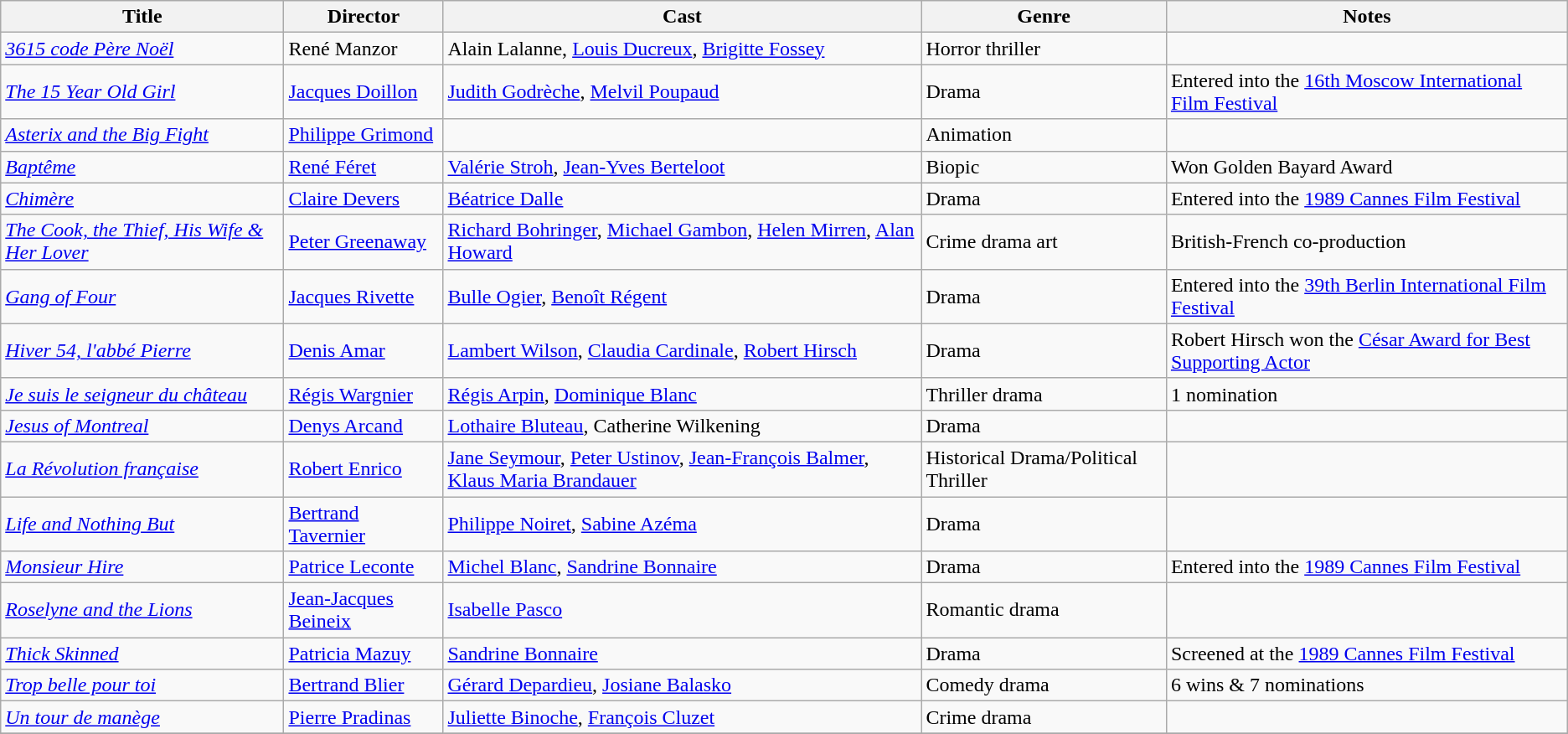<table class="sortable wikitable">
<tr>
<th>Title</th>
<th>Director</th>
<th>Cast</th>
<th>Genre</th>
<th>Notes</th>
</tr>
<tr>
<td><em><a href='#'>3615 code Père Noël</a></em></td>
<td>René Manzor</td>
<td>Alain Lalanne, <a href='#'>Louis Ducreux</a>, <a href='#'>Brigitte Fossey</a></td>
<td>Horror thriller</td>
<td></td>
</tr>
<tr>
<td><em><a href='#'>The 15 Year Old Girl</a></em></td>
<td><a href='#'>Jacques Doillon</a></td>
<td><a href='#'>Judith Godrèche</a>, <a href='#'>Melvil Poupaud</a></td>
<td>Drama</td>
<td>Entered into the <a href='#'>16th Moscow International Film Festival</a></td>
</tr>
<tr>
<td><em><a href='#'>Asterix and the Big Fight</a></em></td>
<td><a href='#'>Philippe Grimond</a></td>
<td></td>
<td>Animation</td>
<td></td>
</tr>
<tr>
<td><em><a href='#'>Baptême</a></em></td>
<td><a href='#'>René Féret</a></td>
<td><a href='#'>Valérie Stroh</a>, <a href='#'>Jean-Yves Berteloot</a></td>
<td>Biopic</td>
<td>Won Golden Bayard Award </td>
</tr>
<tr>
<td><em><a href='#'>Chimère</a></em></td>
<td><a href='#'>Claire Devers</a></td>
<td><a href='#'>Béatrice Dalle</a></td>
<td>Drama</td>
<td>Entered into the <a href='#'>1989 Cannes Film Festival</a></td>
</tr>
<tr>
<td><em><a href='#'>The Cook, the Thief, His Wife & Her Lover</a></em></td>
<td><a href='#'>Peter Greenaway</a></td>
<td><a href='#'>Richard Bohringer</a>, <a href='#'>Michael Gambon</a>, <a href='#'>Helen Mirren</a>, <a href='#'>Alan Howard</a></td>
<td>Crime drama art</td>
<td>British-French co-production</td>
</tr>
<tr>
<td><em><a href='#'>Gang of Four</a></em></td>
<td><a href='#'>Jacques Rivette</a></td>
<td><a href='#'>Bulle Ogier</a>, <a href='#'>Benoît Régent</a></td>
<td>Drama</td>
<td>Entered into the <a href='#'>39th Berlin International Film Festival</a></td>
</tr>
<tr>
<td><em><a href='#'>Hiver 54, l'abbé Pierre</a></em></td>
<td><a href='#'>Denis Amar</a></td>
<td><a href='#'>Lambert Wilson</a>, <a href='#'>Claudia Cardinale</a>, <a href='#'>Robert Hirsch</a></td>
<td>Drama</td>
<td>Robert Hirsch won the <a href='#'>César Award for Best Supporting Actor</a></td>
</tr>
<tr>
<td><em><a href='#'>Je suis le seigneur du château</a></em></td>
<td><a href='#'>Régis Wargnier</a></td>
<td><a href='#'>Régis Arpin</a>,  <a href='#'>Dominique Blanc</a></td>
<td>Thriller drama</td>
<td>1 nomination</td>
</tr>
<tr>
<td><em><a href='#'>Jesus of Montreal</a></em></td>
<td><a href='#'>Denys Arcand</a></td>
<td><a href='#'>Lothaire Bluteau</a>, Catherine Wilkening</td>
<td>Drama</td>
<td></td>
</tr>
<tr>
<td><em><a href='#'>La Révolution française</a> </em></td>
<td><a href='#'>Robert Enrico</a></td>
<td><a href='#'>Jane Seymour</a>, <a href='#'>Peter Ustinov</a>, <a href='#'>Jean-François Balmer</a>, <a href='#'>Klaus Maria Brandauer</a></td>
<td>Historical Drama/Political Thriller</td>
<td></td>
</tr>
<tr>
<td><em><a href='#'>Life and Nothing But</a></em></td>
<td><a href='#'>Bertrand Tavernier</a></td>
<td><a href='#'>Philippe Noiret</a>, <a href='#'>Sabine Azéma</a></td>
<td>Drama</td>
<td></td>
</tr>
<tr>
<td><em><a href='#'>Monsieur Hire</a></em></td>
<td><a href='#'>Patrice Leconte</a></td>
<td><a href='#'>Michel Blanc</a>, <a href='#'>Sandrine Bonnaire</a></td>
<td>Drama</td>
<td>Entered into the <a href='#'>1989 Cannes Film Festival</a></td>
</tr>
<tr>
<td><em><a href='#'>Roselyne and the Lions</a></em></td>
<td><a href='#'>Jean-Jacques Beineix</a></td>
<td><a href='#'>Isabelle Pasco</a></td>
<td>Romantic drama</td>
<td></td>
</tr>
<tr>
<td><em><a href='#'>Thick Skinned</a></em></td>
<td><a href='#'>Patricia Mazuy</a></td>
<td><a href='#'>Sandrine Bonnaire</a></td>
<td>Drama</td>
<td>Screened at the <a href='#'>1989 Cannes Film Festival</a></td>
</tr>
<tr>
<td><em><a href='#'>Trop belle pour toi</a></em></td>
<td><a href='#'>Bertrand Blier</a></td>
<td><a href='#'>Gérard Depardieu</a>, <a href='#'>Josiane Balasko</a></td>
<td>Comedy drama</td>
<td>6 wins & 7 nominations</td>
</tr>
<tr>
<td><em><a href='#'>Un tour de manège</a></em></td>
<td><a href='#'>Pierre Pradinas</a></td>
<td><a href='#'>Juliette Binoche</a>, <a href='#'>François Cluzet</a></td>
<td>Crime drama</td>
<td></td>
</tr>
<tr>
</tr>
</table>
